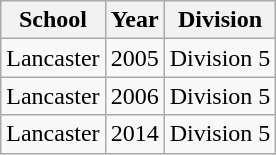<table class="wikitable">
<tr>
<th>School</th>
<th>Year</th>
<th>Division</th>
</tr>
<tr>
<td>Lancaster</td>
<td>2005</td>
<td>Division 5</td>
</tr>
<tr>
<td>Lancaster</td>
<td>2006</td>
<td>Division 5</td>
</tr>
<tr>
<td>Lancaster</td>
<td>2014</td>
<td>Division 5</td>
</tr>
</table>
